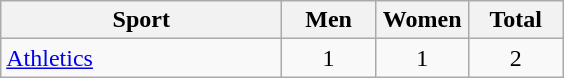<table class="wikitable sortable" style="text-align:center;">
<tr>
<th width=180>Sport</th>
<th width=55>Men</th>
<th width=55>Women</th>
<th width=55>Total</th>
</tr>
<tr>
<td align=left><a href='#'>Athletics</a></td>
<td>1</td>
<td>1</td>
<td>2</td>
</tr>
</table>
